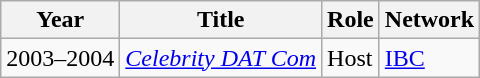<table class="wikitable">
<tr>
<th>Year</th>
<th>Title</th>
<th>Role</th>
<th>Network</th>
</tr>
<tr>
<td>2003–2004</td>
<td><em><a href='#'>Celebrity DAT Com</a></em></td>
<td>Host</td>
<td><a href='#'>IBC</a></td>
</tr>
</table>
